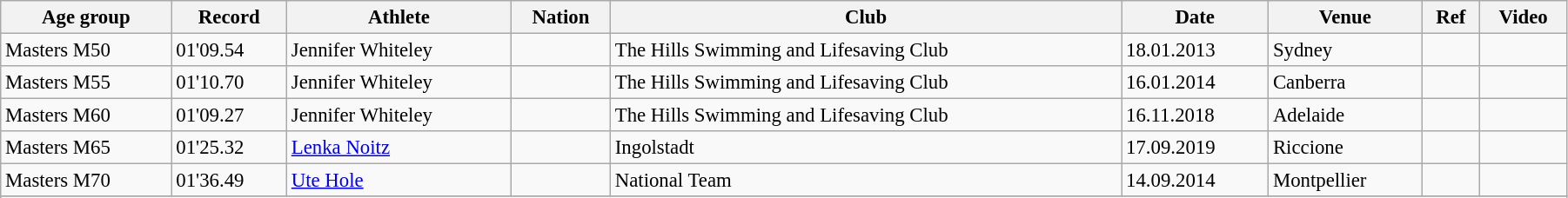<table class="wikitable" style="font-size:95%; width: 95%;">
<tr>
<th>Age group</th>
<th>Record</th>
<th>Athlete</th>
<th>Nation</th>
<th>Club</th>
<th>Date</th>
<th>Venue</th>
<th>Ref</th>
<th>Video</th>
</tr>
<tr>
<td>Masters M50</td>
<td>01'09.54</td>
<td>Jennifer Whiteley</td>
<td></td>
<td>The Hills Swimming and Lifesaving Club</td>
<td>18.01.2013</td>
<td>Sydney</td>
<td></td>
<td></td>
</tr>
<tr>
<td>Masters M55</td>
<td>01'10.70</td>
<td>Jennifer Whiteley</td>
<td></td>
<td>The Hills Swimming and Lifesaving Club</td>
<td>16.01.2014</td>
<td>Canberra</td>
<td></td>
<td></td>
</tr>
<tr>
<td>Masters M60</td>
<td>01'09.27</td>
<td>Jennifer Whiteley</td>
<td></td>
<td>The Hills Swimming and Lifesaving Club</td>
<td>16.11.2018</td>
<td>Adelaide</td>
<td></td>
<td></td>
</tr>
<tr>
<td>Masters M65</td>
<td>01'25.32</td>
<td><a href='#'>Lenka Noitz</a></td>
<td></td>
<td>Ingolstadt</td>
<td>17.09.2019</td>
<td>Riccione</td>
<td></td>
<td></td>
</tr>
<tr>
<td>Masters M70</td>
<td>01'36.49</td>
<td><a href='#'>Ute Hole</a></td>
<td></td>
<td>National Team</td>
<td>14.09.2014</td>
<td>Montpellier</td>
<td></td>
<td></td>
</tr>
<tr>
</tr>
<tr style="background:#f0f0f0;">
</tr>
</table>
